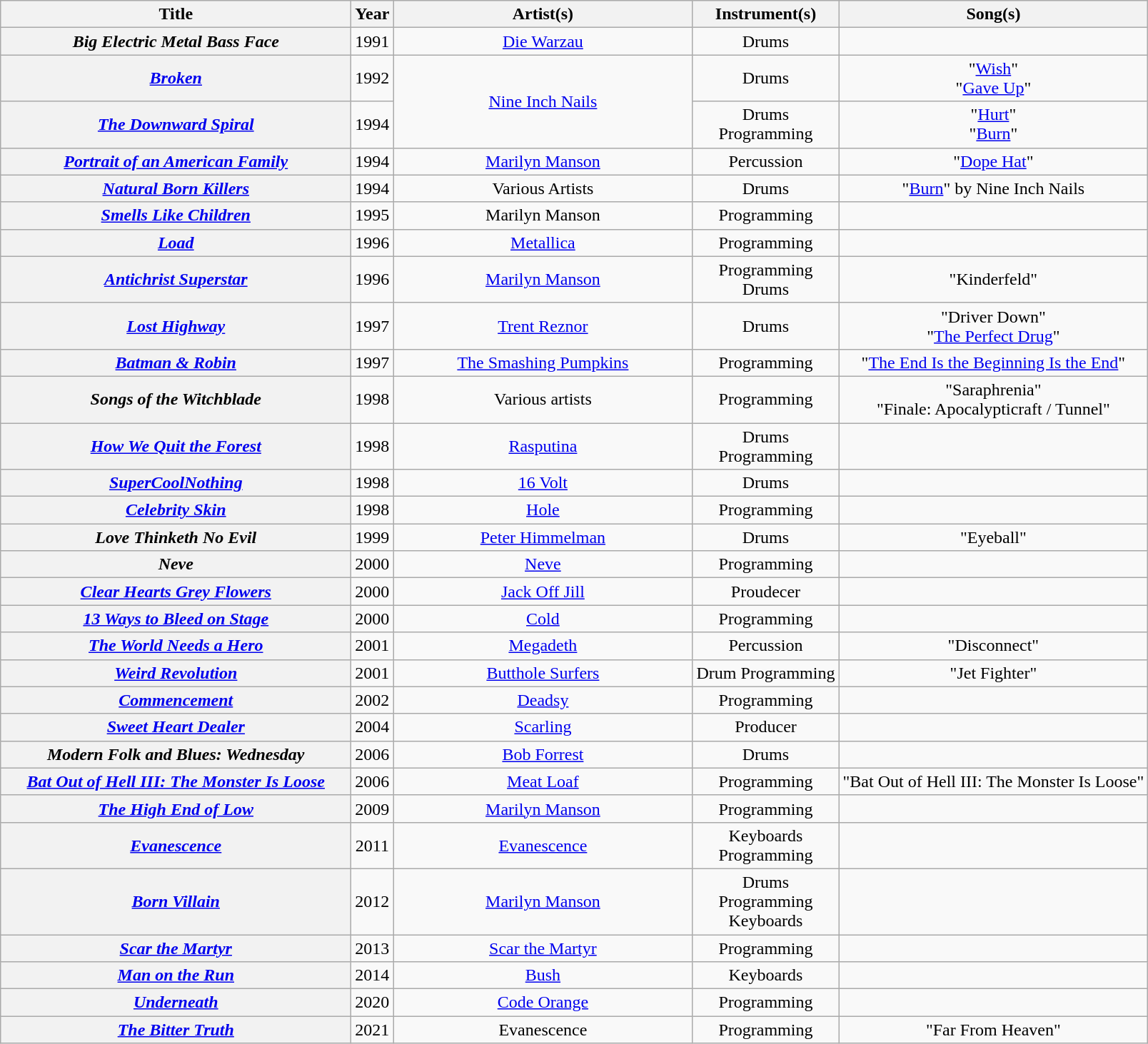<table class="wikitable plainrowheaders" style="text-align:center;">
<tr>
<th scope="col" style="width:20em;">Title</th>
<th scope="col">Year</th>
<th scope="col" style="width:17em;">Artist(s)</th>
<th scope="col">Instrument(s)</th>
<th scope="col">Song(s)</th>
</tr>
<tr>
<th scope="row"><em>Big Electric Metal Bass Face</em></th>
<td>1991</td>
<td><a href='#'>Die Warzau</a></td>
<td>Drums</td>
<td></td>
</tr>
<tr>
<th scope="row"><em><a href='#'>Broken</a></em></th>
<td>1992</td>
<td rowspan="2"><a href='#'>Nine Inch Nails</a></td>
<td>Drums</td>
<td>"<a href='#'>Wish</a>"<br>"<a href='#'>Gave Up</a>"</td>
</tr>
<tr>
<th scope="row"><em><a href='#'>The Downward Spiral</a></em></th>
<td>1994</td>
<td>Drums<br>Programming</td>
<td>"<a href='#'>Hurt</a>"<br>"<a href='#'>Burn</a>"</td>
</tr>
<tr>
<th scope="row"><em><a href='#'>Portrait of an American Family</a></em></th>
<td>1994</td>
<td><a href='#'>Marilyn Manson</a></td>
<td>Percussion</td>
<td>"<a href='#'>Dope Hat</a>"</td>
</tr>
<tr>
<th scope="row"><em><a href='#'>Natural Born Killers</a></em></th>
<td>1994</td>
<td>Various Artists</td>
<td>Drums</td>
<td>"<a href='#'>Burn</a>" by Nine Inch Nails</td>
</tr>
<tr>
<th scope="row"><em><a href='#'>Smells Like Children</a></em></th>
<td>1995</td>
<td>Marilyn Manson</td>
<td>Programming</td>
<td></td>
</tr>
<tr>
<th scope="row"><em><a href='#'>Load</a></em></th>
<td>1996</td>
<td><a href='#'>Metallica</a></td>
<td>Programming</td>
<td></td>
</tr>
<tr>
<th scope="row"><em><a href='#'>Antichrist Superstar</a></em></th>
<td>1996</td>
<td><a href='#'>Marilyn Manson</a></td>
<td>Programming<br>Drums</td>
<td>"Kinderfeld"</td>
</tr>
<tr>
<th scope="row"><em><a href='#'>Lost Highway</a></em></th>
<td>1997</td>
<td><a href='#'>Trent Reznor</a></td>
<td>Drums</td>
<td>"Driver Down"<br>"<a href='#'>The Perfect Drug</a>"</td>
</tr>
<tr>
<th scope="row"><em><a href='#'>Batman & Robin</a></em></th>
<td>1997</td>
<td><a href='#'>The Smashing Pumpkins</a></td>
<td>Programming</td>
<td>"<a href='#'>The End Is the Beginning Is the End</a>"</td>
</tr>
<tr>
<th scope="row"><em>Songs of the Witchblade</em></th>
<td>1998</td>
<td>Various artists</td>
<td>Programming</td>
<td>"Saraphrenia"<br>"Finale: Apocalypticraft / Tunnel"</td>
</tr>
<tr>
<th scope="row"><em><a href='#'>How We Quit the Forest</a></em></th>
<td>1998</td>
<td><a href='#'>Rasputina</a></td>
<td>Drums<br>Programming</td>
<td></td>
</tr>
<tr>
<th scope="row"><em><a href='#'>SuperCoolNothing</a></em></th>
<td>1998</td>
<td><a href='#'>16 Volt</a></td>
<td>Drums</td>
<td></td>
</tr>
<tr>
<th scope="row"><em><a href='#'>Celebrity Skin</a></em></th>
<td>1998</td>
<td><a href='#'>Hole</a></td>
<td>Programming</td>
<td></td>
</tr>
<tr>
<th scope="row"><em>Love Thinketh No Evil</em></th>
<td>1999</td>
<td><a href='#'>Peter Himmelman</a></td>
<td>Drums</td>
<td>"Eyeball"</td>
</tr>
<tr>
<th scope="row"><em>Neve</em></th>
<td>2000</td>
<td><a href='#'>Neve</a></td>
<td>Programming</td>
<td></td>
</tr>
<tr>
<th scope="row"><em><a href='#'>Clear Hearts Grey Flowers</a></em></th>
<td>2000</td>
<td><a href='#'>Jack Off Jill</a></td>
<td>Proudecer</td>
<td></td>
</tr>
<tr>
<th scope="row"><em><a href='#'>13 Ways to Bleed on Stage</a></em></th>
<td>2000</td>
<td><a href='#'>Cold</a></td>
<td>Programming</td>
<td></td>
</tr>
<tr>
<th scope="row"><em><a href='#'>The World Needs a Hero</a></em></th>
<td>2001</td>
<td><a href='#'>Megadeth</a></td>
<td>Percussion</td>
<td>"Disconnect"</td>
</tr>
<tr>
<th scope="row"><em><a href='#'>Weird Revolution</a></em></th>
<td>2001</td>
<td><a href='#'>Butthole Surfers</a></td>
<td>Drum Programming</td>
<td>"Jet Fighter"</td>
</tr>
<tr>
<th scope="row"><em><a href='#'>Commencement</a></em></th>
<td>2002</td>
<td><a href='#'>Deadsy</a></td>
<td>Programming</td>
<td></td>
</tr>
<tr>
<th scope="row"><em><a href='#'>Sweet Heart Dealer</a></em></th>
<td>2004</td>
<td><a href='#'>Scarling</a></td>
<td>Producer</td>
<td></td>
</tr>
<tr>
<th scope="row"><em>Modern Folk and Blues: Wednesday</em></th>
<td>2006</td>
<td><a href='#'>Bob Forrest</a></td>
<td>Drums</td>
<td></td>
</tr>
<tr>
<th scope="row"><em><a href='#'>Bat Out of Hell III: The Monster Is Loose</a></em></th>
<td>2006</td>
<td><a href='#'>Meat Loaf</a></td>
<td>Programming</td>
<td>"Bat Out of Hell III: The Monster Is Loose"</td>
</tr>
<tr>
<th scope="row"><em><a href='#'>The High End of Low</a></em></th>
<td>2009</td>
<td><a href='#'>Marilyn Manson</a></td>
<td>Programming</td>
<td></td>
</tr>
<tr>
<th scope="row"><em><a href='#'>Evanescence</a></em></th>
<td>2011</td>
<td><a href='#'>Evanescence</a></td>
<td>Keyboards<br>Programming</td>
<td></td>
</tr>
<tr>
<th scope="row"><em><a href='#'>Born Villain</a></em></th>
<td>2012</td>
<td><a href='#'>Marilyn Manson</a></td>
<td>Drums<br>Programming<br>Keyboards</td>
<td></td>
</tr>
<tr>
<th scope="row"><em><a href='#'>Scar the Martyr</a></em></th>
<td>2013</td>
<td><a href='#'>Scar the Martyr</a></td>
<td>Programming</td>
<td></td>
</tr>
<tr>
<th scope="row"><em><a href='#'>Man on the Run</a></em></th>
<td>2014</td>
<td><a href='#'>Bush</a></td>
<td>Keyboards</td>
<td></td>
</tr>
<tr>
<th scope="row"><em><a href='#'>Underneath</a></em></th>
<td>2020</td>
<td><a href='#'>Code Orange</a></td>
<td>Programming</td>
<td></td>
</tr>
<tr>
<th scope="row"><em><a href='#'>The Bitter Truth</a></em></th>
<td>2021</td>
<td>Evanescence</td>
<td>Programming</td>
<td>"Far From Heaven"</td>
</tr>
</table>
